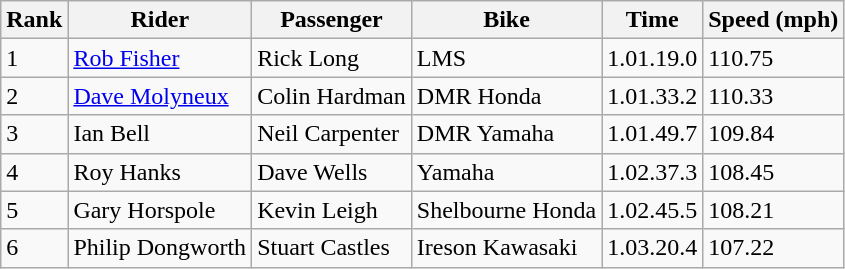<table class="wikitable">
<tr>
<th>Rank</th>
<th>Rider</th>
<th>Passenger</th>
<th>Bike</th>
<th>Time</th>
<th>Speed (mph)</th>
</tr>
<tr>
<td>1</td>
<td> <a href='#'>Rob Fisher</a></td>
<td>Rick Long</td>
<td>LMS</td>
<td>1.01.19.0</td>
<td>110.75</td>
</tr>
<tr>
<td>2</td>
<td> <a href='#'>Dave Molyneux</a></td>
<td>Colin Hardman</td>
<td>DMR Honda</td>
<td>1.01.33.2</td>
<td>110.33</td>
</tr>
<tr>
<td>3</td>
<td> Ian Bell</td>
<td>Neil Carpenter</td>
<td>DMR Yamaha</td>
<td>1.01.49.7</td>
<td>109.84</td>
</tr>
<tr>
<td>4</td>
<td> Roy Hanks</td>
<td>Dave Wells</td>
<td>Yamaha</td>
<td>1.02.37.3</td>
<td>108.45</td>
</tr>
<tr>
<td>5</td>
<td> Gary Horspole</td>
<td>Kevin Leigh</td>
<td>Shelbourne Honda</td>
<td>1.02.45.5</td>
<td>108.21</td>
</tr>
<tr>
<td>6</td>
<td> Philip Dongworth</td>
<td>Stuart Castles</td>
<td>Ireson Kawasaki</td>
<td>1.03.20.4</td>
<td>107.22</td>
</tr>
</table>
